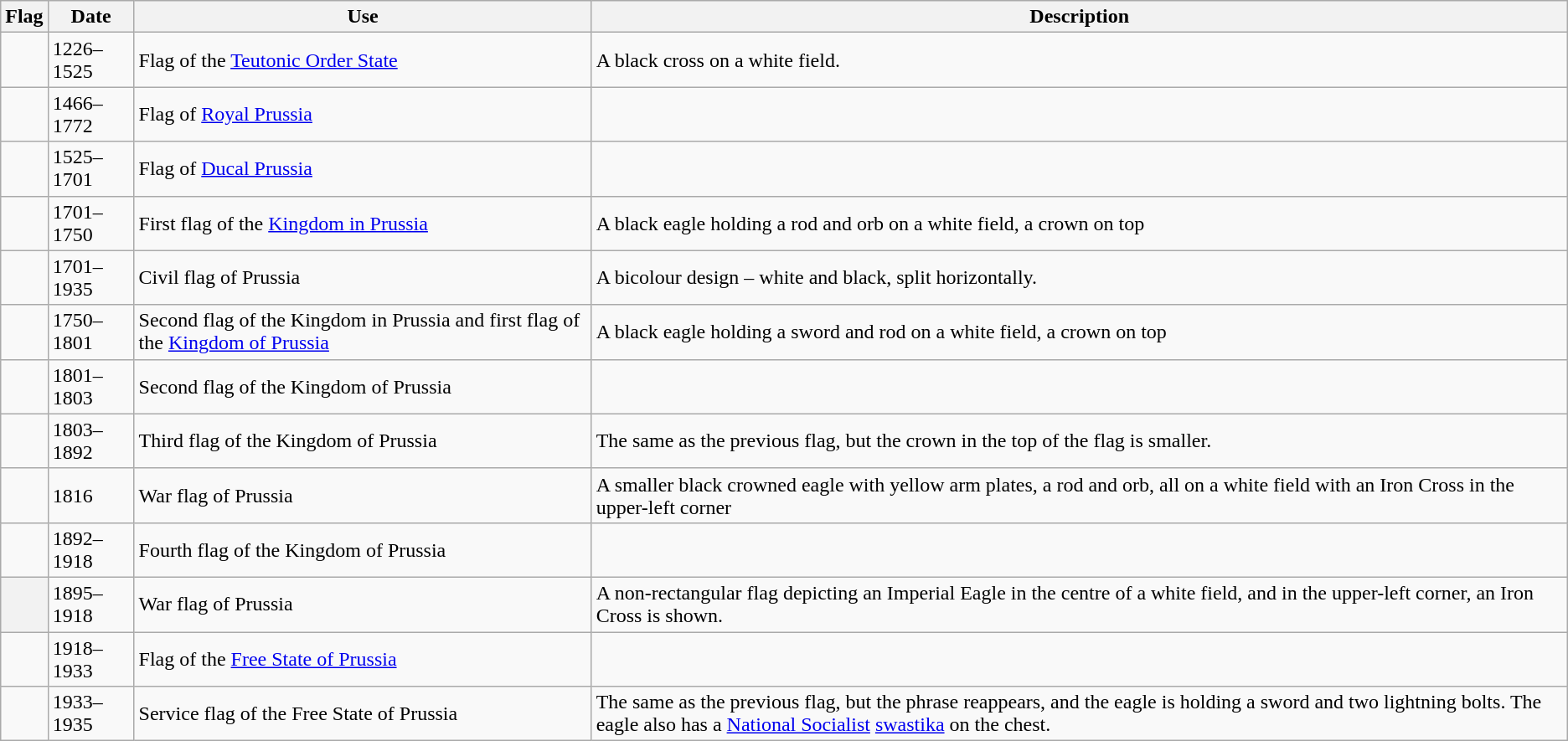<table class="wikitable">
<tr>
<th>Flag</th>
<th>Date</th>
<th>Use</th>
<th>Description</th>
</tr>
<tr>
<td></td>
<td>1226–1525</td>
<td>Flag of the <a href='#'>Teutonic Order State</a></td>
<td>A black cross on a white field.</td>
</tr>
<tr>
<td></td>
<td>1466–1772</td>
<td>Flag of <a href='#'>Royal Prussia</a></td>
<td></td>
</tr>
<tr>
<td></td>
<td>1525–1701</td>
<td>Flag of <a href='#'>Ducal Prussia</a></td>
<td></td>
</tr>
<tr>
<td></td>
<td>1701–1750</td>
<td>First flag of the <a href='#'>Kingdom in Prussia</a></td>
<td>A black eagle holding a rod and orb on a white field, a crown on top</td>
</tr>
<tr>
<td></td>
<td>1701–1935</td>
<td>Civil flag of Prussia</td>
<td>A bicolour design – white and black, split horizontally.</td>
</tr>
<tr>
<td></td>
<td>1750–1801</td>
<td>Second flag of the Kingdom in Prussia and first flag of the <a href='#'>Kingdom of Prussia</a></td>
<td>A black eagle holding a sword and rod on a white field, a crown on top</td>
</tr>
<tr>
<td></td>
<td>1801–1803</td>
<td>Second flag of the Kingdom of Prussia</td>
<td></td>
</tr>
<tr>
<td></td>
<td>1803–1892</td>
<td>Third flag of the Kingdom of Prussia</td>
<td>The same as the previous flag, but the crown in the top of the flag is smaller.</td>
</tr>
<tr>
<td></td>
<td>1816</td>
<td>War flag of Prussia</td>
<td>A smaller black crowned eagle with yellow arm plates, a rod and orb, all on a white field with an Iron Cross in the upper-left corner</td>
</tr>
<tr>
<td></td>
<td>1892–1918</td>
<td>Fourth flag of the Kingdom of Prussia</td>
<td></td>
</tr>
<tr>
<th></th>
<td>1895–1918</td>
<td>War flag of Prussia</td>
<td>A non-rectangular flag depicting an Imperial Eagle in the centre of a white field, and in the upper-left corner, an Iron Cross is shown.</td>
</tr>
<tr>
<td></td>
<td>1918–1933</td>
<td>Flag of the <a href='#'>Free State of Prussia</a></td>
<td></td>
</tr>
<tr>
<td></td>
<td>1933–1935</td>
<td>Service flag of the Free State of Prussia</td>
<td>The same as the previous flag, but the phrase  reappears, and the eagle is holding a sword and two lightning bolts. The eagle also has a <a href='#'>National Socialist</a> <a href='#'>swastika</a> on the chest.</td>
</tr>
</table>
